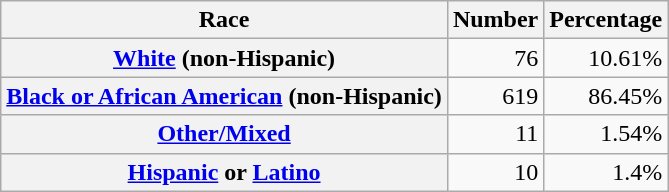<table class="wikitable" style="text-align:right">
<tr>
<th scope="col">Race</th>
<th scope="col">Number</th>
<th scope="col">Percentage</th>
</tr>
<tr>
<th scope="row"><a href='#'>White</a> (non-Hispanic)</th>
<td>76</td>
<td>10.61%</td>
</tr>
<tr>
<th scope="row"><a href='#'>Black or African American</a> (non-Hispanic)</th>
<td>619</td>
<td>86.45%</td>
</tr>
<tr>
<th scope="row"><a href='#'>Other/Mixed</a></th>
<td>11</td>
<td>1.54%</td>
</tr>
<tr>
<th scope="row"><a href='#'>Hispanic</a> or <a href='#'>Latino</a></th>
<td>10</td>
<td>1.4%</td>
</tr>
</table>
